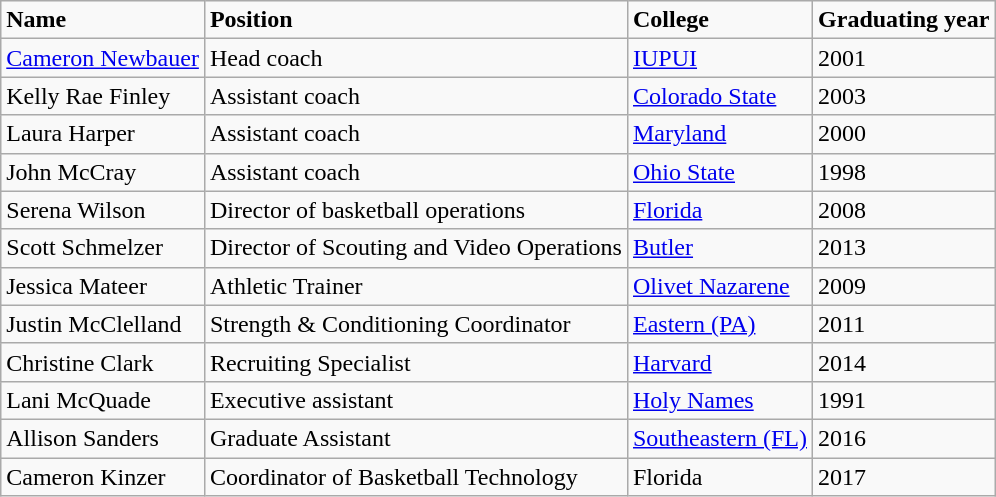<table class="wikitable">
<tr>
<td><strong>Name</strong></td>
<td><strong>Position</strong></td>
<td><strong>College</strong></td>
<td><strong>Graduating year</strong></td>
</tr>
<tr>
<td><a href='#'>Cameron Newbauer</a></td>
<td>Head coach</td>
<td><a href='#'>IUPUI</a></td>
<td>2001</td>
</tr>
<tr>
<td>Kelly Rae Finley</td>
<td>Assistant coach</td>
<td><a href='#'>Colorado State</a></td>
<td>2003</td>
</tr>
<tr>
<td>Laura Harper</td>
<td>Assistant coach</td>
<td><a href='#'>Maryland</a></td>
<td>2000</td>
</tr>
<tr>
<td>John McCray</td>
<td>Assistant coach</td>
<td><a href='#'>Ohio State</a></td>
<td>1998</td>
</tr>
<tr>
<td>Serena Wilson</td>
<td>Director of basketball operations</td>
<td><a href='#'>Florida</a></td>
<td>2008</td>
</tr>
<tr>
<td>Scott Schmelzer</td>
<td>Director of Scouting and Video Operations</td>
<td><a href='#'>Butler</a></td>
<td>2013</td>
</tr>
<tr>
<td>Jessica Mateer</td>
<td>Athletic Trainer</td>
<td><a href='#'>Olivet Nazarene</a></td>
<td>2009</td>
</tr>
<tr>
<td>Justin McClelland</td>
<td>Strength & Conditioning Coordinator</td>
<td><a href='#'>Eastern (PA)</a></td>
<td>2011</td>
</tr>
<tr>
<td>Christine Clark</td>
<td>Recruiting Specialist</td>
<td><a href='#'>Harvard</a></td>
<td>2014</td>
</tr>
<tr>
<td>Lani McQuade</td>
<td>Executive assistant</td>
<td><a href='#'>Holy Names</a></td>
<td>1991</td>
</tr>
<tr>
<td>Allison Sanders</td>
<td>Graduate Assistant</td>
<td><a href='#'>Southeastern (FL)</a></td>
<td>2016</td>
</tr>
<tr>
<td>Cameron Kinzer</td>
<td>Coordinator of Basketball Technology</td>
<td>Florida</td>
<td>2017</td>
</tr>
</table>
